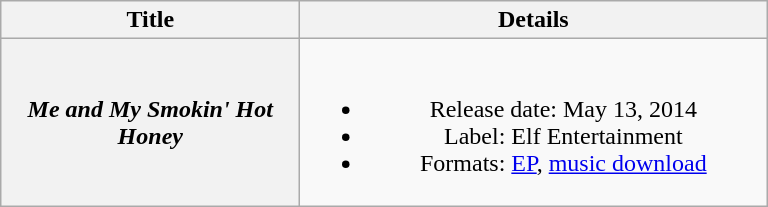<table class="wikitable plainrowheaders" style="text-align:center;">
<tr>
<th scope="col" rowspan="1" style="width:12em;">Title</th>
<th scope="col" rowspan="1" style="width:19em;">Details</th>
</tr>
<tr>
<th scope="row"><em>Me and My Smokin' Hot Honey</em></th>
<td><br><ul><li>Release date: May 13, 2014</li><li>Label: Elf Entertainment</li><li>Formats: <a href='#'>EP</a>, <a href='#'>music download</a></li></ul></td>
</tr>
</table>
